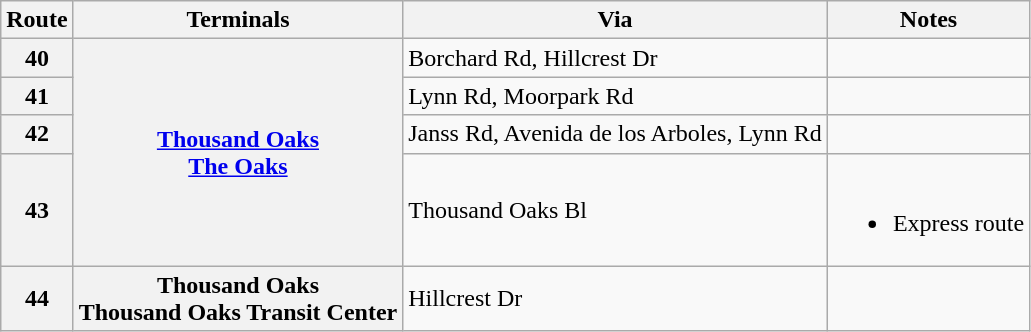<table class="wikitable">
<tr>
<th>Route</th>
<th>Terminals</th>
<th>Via</th>
<th>Notes</th>
</tr>
<tr>
<th>40</th>
<th rowspan="4"><strong><a href='#'>Thousand Oaks</a></strong><br><a href='#'>The Oaks</a></th>
<td>Borchard Rd, Hillcrest Dr</td>
<td></td>
</tr>
<tr>
<th>41</th>
<td>Lynn Rd, Moorpark Rd</td>
<td></td>
</tr>
<tr>
<th>42</th>
<td>Janss Rd, Avenida de los Arboles, Lynn Rd</td>
<td></td>
</tr>
<tr>
<th>43</th>
<td>Thousand Oaks Bl</td>
<td><br><ul><li>Express route</li></ul></td>
</tr>
<tr>
<th>44</th>
<th><strong>Thousand Oaks</strong><br>Thousand Oaks Transit Center</th>
<td>Hillcrest Dr</td>
<td></td>
</tr>
</table>
